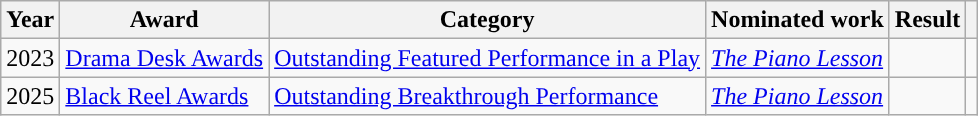<table class="wikitable sortable plainrowheaders">
<tr>
<th scope="col">Year</th>
<th scope="col">Award</th>
<th scope="col">Category</th>
<th scope="col">Nominated work</th>
<th scope="col">Result</th>
<th scope="col" class="unsortable"></th>
</tr>
<tr>
<td>2023</td>
<td><a href='#'>Drama Desk Awards</a></td>
<td><a href='#'>Outstanding Featured Performance in a Play</a></td>
<td><em><a href='#'>The Piano Lesson</a></em></td>
<td></td>
<td align="center"></td>
</tr>
<tr>
<td>2025</td>
<td><a href='#'>Black Reel Awards</a></td>
<td><a href='#'>Outstanding Breakthrough Performance</a></td>
<td><em><a href='#'>The Piano Lesson</a></em></td>
<td></td>
<td align="center"></td>
</tr>
</table>
